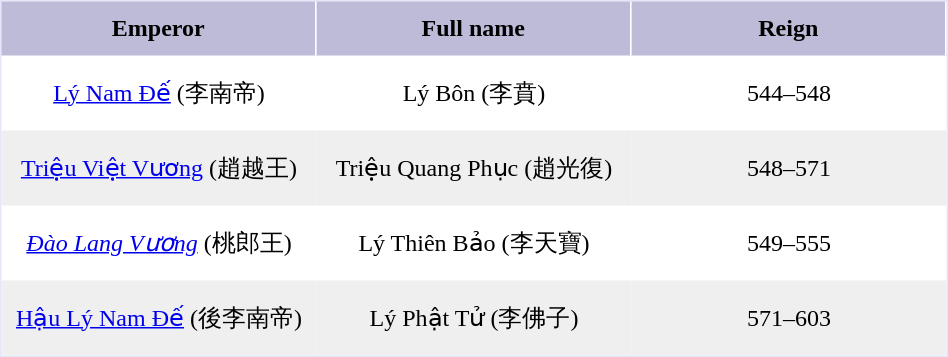<table width=50% cellpadding=0 cellspacing=0 style="text-align: center; border: 1px solid #E6E6FA;">
<tr bgcolor="#BDBBD7" style="height:36px;">
<th width="30%" style="border-right: 1px solid #FFFFFF;">Emperor</th>
<th width="30%" style="border-right: 1px solid #FFFFFF;">Full name</th>
<th width="30%" style="border-right: 1px solid #FFFFFF;">Reign</th>
</tr>
<tr style="height:50px;">
<td><a href='#'>Lý Nam Đế</a> (李南帝)</td>
<td>Lý Bôn (李賁)</td>
<td>544–548</td>
</tr>
<tr style="height:50px;" bgcolor="#EFEFEF">
<td><a href='#'>Triệu Việt Vương</a> (趙越王)</td>
<td>Triệu Quang Phục (趙光復)</td>
<td>548–571</td>
</tr>
<tr style="height:50px;">
<td><em><a href='#'>Đào Lang Vương</a></em> (桃郎王)</td>
<td>Lý Thiên Bảo (李天寶)</td>
<td>549–555</td>
</tr>
<tr style="height:50px;" bgcolor="#EFEFEF">
<td><a href='#'>Hậu Lý Nam Đế</a> (後李南帝)</td>
<td>Lý Phật Tử (李佛子)</td>
<td>571–603</td>
</tr>
</table>
